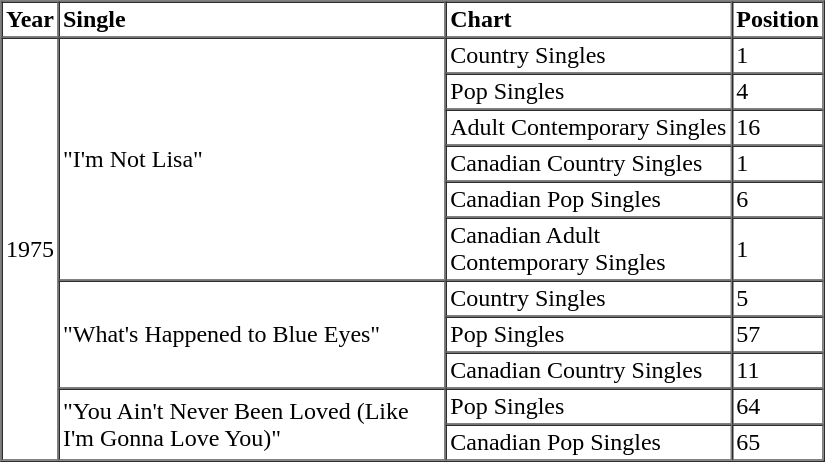<table border=1 cellspacing=0 cellpadding=2 width="550px">
<tr>
<th align="left">Year</th>
<th align="left">Single</th>
<th align="left">Chart</th>
<th align="left">Position</th>
</tr>
<tr>
<td align="left" rowspan="11">1975</td>
<td align="left" rowspan="6">"I'm Not Lisa"</td>
<td align="left">Country Singles</td>
<td align="left">1</td>
</tr>
<tr>
<td align="left">Pop Singles</td>
<td align="left">4</td>
</tr>
<tr>
<td align="left">Adult Contemporary Singles</td>
<td align="left">16</td>
</tr>
<tr>
<td align="left">Canadian Country Singles</td>
<td align="left">1</td>
</tr>
<tr>
<td align="left">Canadian Pop Singles</td>
<td align="left">6</td>
</tr>
<tr>
<td align="left">Canadian Adult Contemporary Singles</td>
<td align="left">1</td>
</tr>
<tr>
<td align="left" rowspan="3">"What's Happened to Blue Eyes"</td>
<td align="left">Country Singles</td>
<td align="left">5</td>
</tr>
<tr>
<td align="left">Pop Singles</td>
<td align="left">57</td>
</tr>
<tr>
<td align="left">Canadian Country Singles</td>
<td align="left">11</td>
</tr>
<tr>
<td align="left" rowspan="2">"You Ain't Never Been Loved (Like I'm Gonna Love You)"</td>
<td align="left">Pop Singles</td>
<td align="left">64</td>
</tr>
<tr>
<td align="left">Canadian Pop Singles</td>
<td align="left">65</td>
</tr>
<tr>
</tr>
</table>
